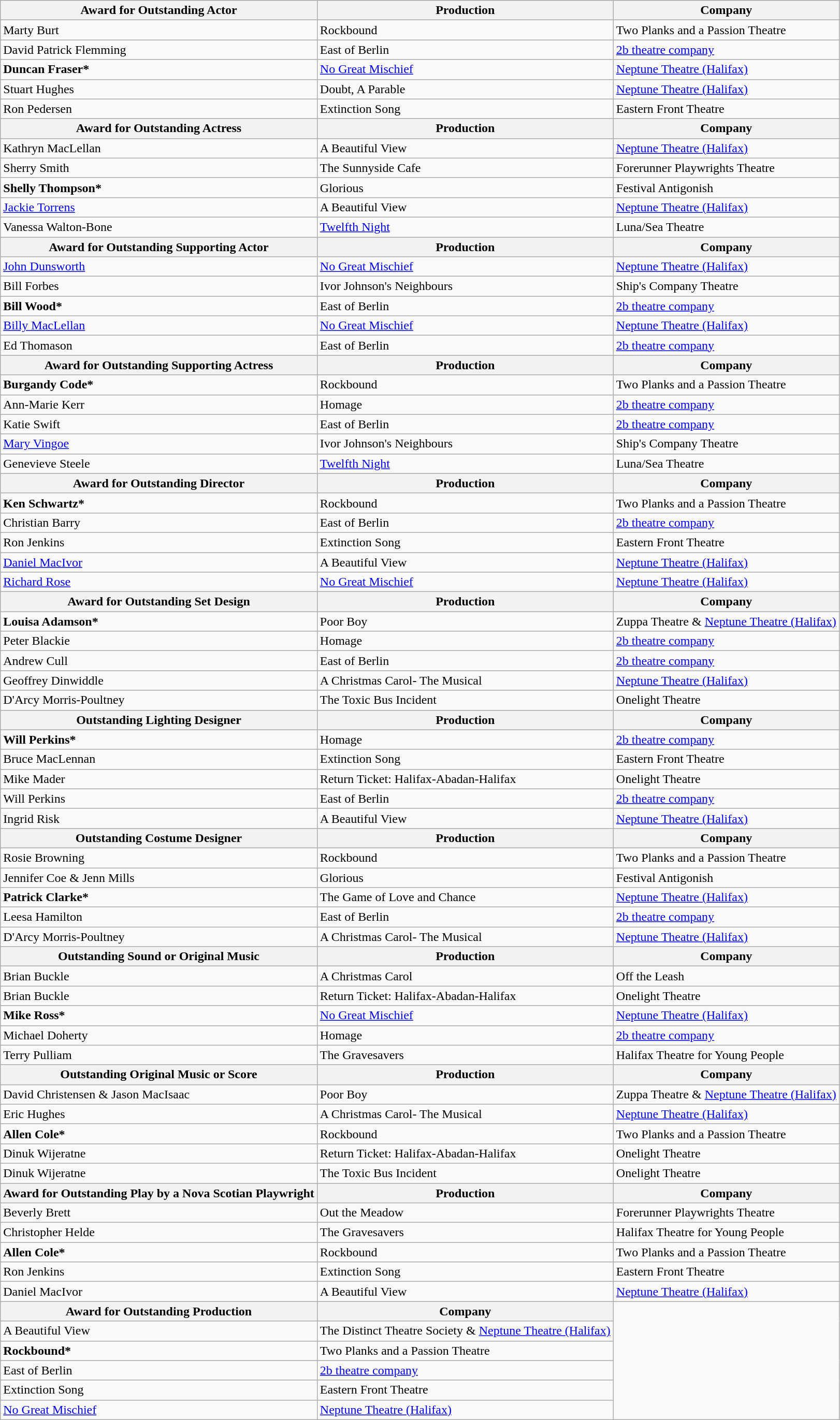<table class="wikitable">
<tr>
<th>Award for Outstanding Actor</th>
<th>Production</th>
<th>Company</th>
</tr>
<tr>
<td>Marty Burt</td>
<td>Rockbound</td>
<td>Two Planks and a Passion Theatre</td>
</tr>
<tr>
<td>David Patrick Flemming</td>
<td>East of Berlin</td>
<td><a href='#'>2b theatre company</a></td>
</tr>
<tr>
<td><strong>Duncan Fraser*</strong></td>
<td><a href='#'>No Great Mischief</a></td>
<td><a href='#'>Neptune Theatre (Halifax)</a></td>
</tr>
<tr>
<td>Stuart Hughes</td>
<td>Doubt, A Parable</td>
<td><a href='#'>Neptune Theatre (Halifax)</a></td>
</tr>
<tr>
<td>Ron Pedersen</td>
<td>Extinction Song</td>
<td>Eastern Front Theatre</td>
</tr>
<tr>
<th>Award for Outstanding Actress</th>
<th>Production</th>
<th>Company</th>
</tr>
<tr>
<td>Kathryn MacLellan</td>
<td>A Beautiful View</td>
<td><a href='#'>Neptune Theatre (Halifax)</a></td>
</tr>
<tr>
<td>Sherry Smith</td>
<td>The Sunnyside Cafe</td>
<td>Forerunner Playwrights Theatre</td>
</tr>
<tr>
<td><strong>Shelly Thompson*</strong></td>
<td>Glorious</td>
<td>Festival Antigonish</td>
</tr>
<tr>
<td><a href='#'>Jackie Torrens</a></td>
<td>A Beautiful View</td>
<td><a href='#'>Neptune Theatre (Halifax)</a></td>
</tr>
<tr>
<td>Vanessa Walton-Bone</td>
<td><a href='#'>Twelfth Night</a></td>
<td>Luna/Sea Theatre</td>
</tr>
<tr>
<th>Award for Outstanding Supporting Actor</th>
<th>Production</th>
<th>Company</th>
</tr>
<tr>
<td><a href='#'>John Dunsworth</a></td>
<td><a href='#'>No Great Mischief</a></td>
<td><a href='#'>Neptune Theatre (Halifax)</a></td>
</tr>
<tr>
<td>Bill Forbes</td>
<td>Ivor Johnson's Neighbours</td>
<td>Ship's Company Theatre</td>
</tr>
<tr>
<td><strong>Bill Wood*</strong></td>
<td>East of Berlin</td>
<td><a href='#'>2b theatre company</a></td>
</tr>
<tr>
<td><a href='#'>Billy MacLellan</a></td>
<td><a href='#'>No Great Mischief</a></td>
<td><a href='#'>Neptune Theatre (Halifax)</a></td>
</tr>
<tr>
<td>Ed Thomason</td>
<td>East of Berlin</td>
<td><a href='#'>2b theatre company</a></td>
</tr>
<tr>
<th>Award for Outstanding Supporting Actress</th>
<th>Production</th>
<th>Company</th>
</tr>
<tr>
<td><strong>Burgandy Code*</strong></td>
<td>Rockbound</td>
<td>Two Planks and a Passion Theatre</td>
</tr>
<tr>
<td>Ann-Marie Kerr</td>
<td>Homage</td>
<td><a href='#'>2b theatre company</a></td>
</tr>
<tr>
<td>Katie Swift</td>
<td>East of Berlin</td>
<td><a href='#'>2b theatre company</a></td>
</tr>
<tr>
<td><a href='#'>Mary Vingoe</a></td>
<td>Ivor Johnson's Neighbours</td>
<td>Ship's Company Theatre</td>
</tr>
<tr>
<td>Genevieve Steele</td>
<td><a href='#'>Twelfth Night</a></td>
<td>Luna/Sea Theatre</td>
</tr>
<tr>
<th>Award for Outstanding Director</th>
<th>Production</th>
<th>Company</th>
</tr>
<tr>
<td><strong>Ken Schwartz*</strong></td>
<td>Rockbound</td>
<td>Two Planks and a Passion Theatre</td>
</tr>
<tr>
<td>Christian Barry</td>
<td>East of Berlin</td>
<td><a href='#'>2b theatre company</a></td>
</tr>
<tr>
<td>Ron Jenkins</td>
<td>Extinction Song</td>
<td>Eastern Front Theatre</td>
</tr>
<tr>
<td><a href='#'>Daniel MacIvor</a></td>
<td>A Beautiful View</td>
<td><a href='#'>Neptune Theatre (Halifax)</a></td>
</tr>
<tr>
<td><a href='#'>Richard Rose</a></td>
<td><a href='#'>No Great Mischief</a></td>
<td><a href='#'>Neptune Theatre (Halifax)</a></td>
</tr>
<tr>
<th>Award for Outstanding Set Design</th>
<th>Production</th>
<th>Company</th>
</tr>
<tr>
<td><strong>Louisa Adamson*</strong></td>
<td>Poor Boy</td>
<td>Zuppa Theatre & <a href='#'>Neptune Theatre (Halifax)</a></td>
</tr>
<tr>
<td>Peter Blackie</td>
<td>Homage</td>
<td><a href='#'>2b theatre company</a></td>
</tr>
<tr>
<td>Andrew Cull</td>
<td>East of Berlin</td>
<td><a href='#'>2b theatre company</a></td>
</tr>
<tr>
<td>Geoffrey Dinwiddle</td>
<td>A Christmas Carol- The Musical</td>
<td><a href='#'>Neptune Theatre (Halifax)</a></td>
</tr>
<tr>
<td>D'Arcy Morris-Poultney</td>
<td>The Toxic Bus Incident</td>
<td>Onelight Theatre</td>
</tr>
<tr>
<th>Outstanding Lighting Designer</th>
<th>Production</th>
<th>Company</th>
</tr>
<tr>
<td><strong>Will Perkins*</strong></td>
<td>Homage</td>
<td><a href='#'>2b theatre company</a></td>
</tr>
<tr>
<td>Bruce MacLennan</td>
<td>Extinction Song</td>
<td>Eastern Front Theatre</td>
</tr>
<tr>
<td>Mike Mader</td>
<td>Return Ticket: Halifax-Abadan-Halifax</td>
<td>Onelight Theatre</td>
</tr>
<tr>
<td>Will Perkins</td>
<td>East of Berlin</td>
<td><a href='#'>2b theatre company</a></td>
</tr>
<tr>
<td>Ingrid Risk</td>
<td>A Beautiful View</td>
<td><a href='#'>Neptune Theatre (Halifax)</a></td>
</tr>
<tr>
<th>Outstanding Costume Designer</th>
<th>Production</th>
<th>Company</th>
</tr>
<tr>
<td>Rosie Browning</td>
<td>Rockbound</td>
<td>Two Planks and a Passion Theatre</td>
</tr>
<tr>
<td>Jennifer Coe & Jenn Mills</td>
<td>Glorious</td>
<td>Festival Antigonish</td>
</tr>
<tr>
<td><strong>Patrick Clarke*</strong></td>
<td>The Game of Love and Chance</td>
<td><a href='#'>Neptune Theatre (Halifax)</a></td>
</tr>
<tr>
<td>Leesa Hamilton</td>
<td>East of Berlin</td>
<td><a href='#'>2b theatre company</a></td>
</tr>
<tr>
<td>D'Arcy Morris-Poultney</td>
<td>A Christmas Carol- The Musical</td>
<td><a href='#'>Neptune Theatre (Halifax)</a></td>
</tr>
<tr>
<th>Outstanding Sound or Original Music</th>
<th>Production</th>
<th>Company</th>
</tr>
<tr>
<td>Brian Buckle</td>
<td>A Christmas Carol</td>
<td>Off the Leash</td>
</tr>
<tr>
<td>Brian Buckle</td>
<td>Return Ticket: Halifax-Abadan-Halifax</td>
<td>Onelight Theatre</td>
</tr>
<tr>
<td><strong>Mike Ross*</strong></td>
<td><a href='#'>No Great Mischief</a></td>
<td><a href='#'>Neptune Theatre (Halifax)</a></td>
</tr>
<tr>
<td>Michael Doherty</td>
<td>Homage</td>
<td><a href='#'>2b theatre company</a></td>
</tr>
<tr>
<td>Terry Pulliam</td>
<td>The Gravesavers</td>
<td>Halifax Theatre for Young People</td>
</tr>
<tr>
<th>Outstanding Original Music or Score</th>
<th>Production</th>
<th>Company</th>
</tr>
<tr>
<td>David Christensen & Jason MacIsaac</td>
<td>Poor Boy</td>
<td>Zuppa Theatre & <a href='#'>Neptune Theatre (Halifax)</a></td>
</tr>
<tr>
<td>Eric Hughes</td>
<td>A Christmas Carol- The Musical</td>
<td><a href='#'>Neptune Theatre (Halifax)</a></td>
</tr>
<tr>
<td><strong>Allen Cole*</strong></td>
<td>Rockbound</td>
<td>Two Planks and a Passion Theatre</td>
</tr>
<tr>
<td>Dinuk Wijeratne</td>
<td>Return Ticket: Halifax-Abadan-Halifax</td>
<td>Onelight Theatre</td>
</tr>
<tr>
<td>Dinuk Wijeratne</td>
<td>The Toxic Bus Incident</td>
<td>Onelight Theatre</td>
</tr>
<tr>
<th>Award for Outstanding Play by a Nova Scotian Playwright</th>
<th>Production</th>
<th>Company</th>
</tr>
<tr>
<td>Beverly Brett</td>
<td>Out the Meadow</td>
<td>Forerunner Playwrights Theatre</td>
</tr>
<tr>
<td>Christopher Helde</td>
<td>The Gravesavers</td>
<td>Halifax Theatre for Young People</td>
</tr>
<tr>
<td><strong>Allen Cole*</strong></td>
<td>Rockbound</td>
<td>Two Planks and a Passion Theatre</td>
</tr>
<tr>
<td>Ron Jenkins</td>
<td>Extinction Song</td>
<td>Eastern Front Theatre</td>
</tr>
<tr>
<td>Daniel MacIvor</td>
<td>A Beautiful View</td>
<td><a href='#'>Neptune Theatre (Halifax)</a></td>
</tr>
<tr>
<th>Award for Outstanding Production</th>
<th>Company</th>
</tr>
<tr>
<td>A Beautiful View</td>
<td>The Distinct Theatre Society & <a href='#'>Neptune Theatre (Halifax)</a></td>
</tr>
<tr>
<td><strong>Rockbound*</strong></td>
<td>Two Planks and a Passion Theatre</td>
</tr>
<tr>
<td>East of Berlin</td>
<td><a href='#'>2b theatre company</a></td>
</tr>
<tr>
<td>Extinction Song</td>
<td>Eastern Front Theatre</td>
</tr>
<tr>
<td><a href='#'>No Great Mischief</a></td>
<td><a href='#'>Neptune Theatre (Halifax)</a></td>
</tr>
</table>
